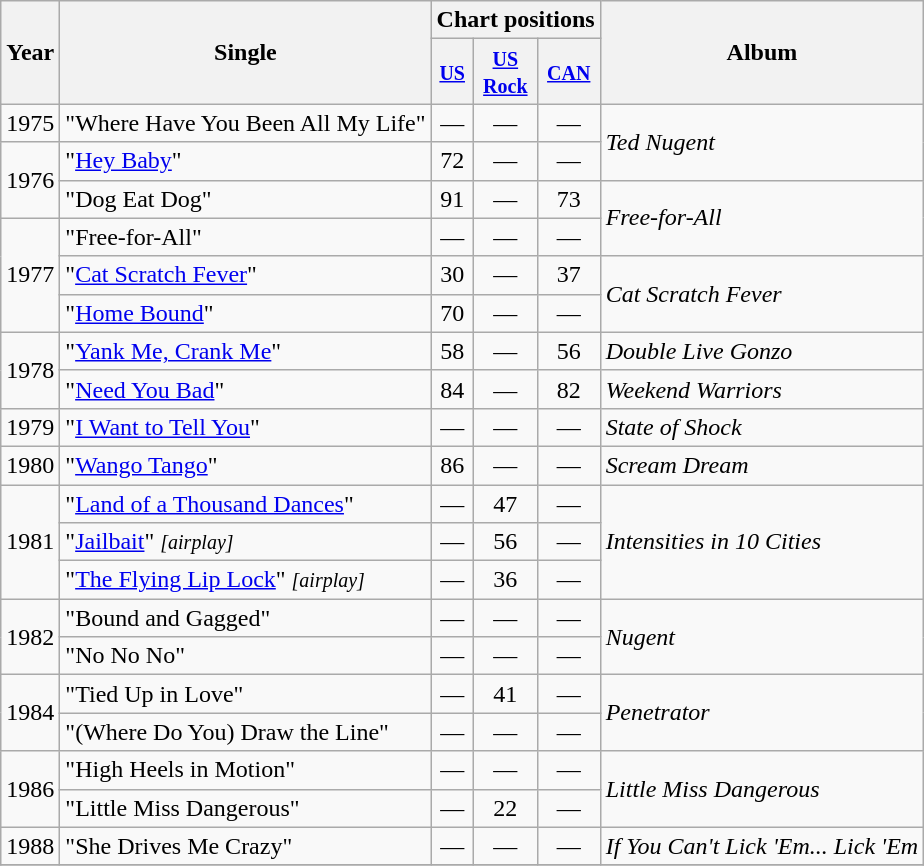<table class="wikitable">
<tr>
<th rowspan="2">Year</th>
<th rowspan="2">Single</th>
<th colspan="3">Chart positions</th>
<th rowspan="2">Album</th>
</tr>
<tr>
<th><small><a href='#'>US</a><br></small></th>
<th><small><a href='#'>US<br>Rock</a><br></small></th>
<th><small><a href='#'>CAN</a></small></th>
</tr>
<tr>
<td>1975</td>
<td>"Where Have You Been All My Life"</td>
<td align="center">—</td>
<td align="center">—</td>
<td align="center">—</td>
<td rowspan="2"><em>Ted Nugent</em></td>
</tr>
<tr>
<td rowspan="2">1976</td>
<td>"<a href='#'>Hey Baby</a>"</td>
<td align="center">72</td>
<td align="center">—</td>
<td align="center">—</td>
</tr>
<tr>
<td>"Dog Eat Dog"</td>
<td align="center">91</td>
<td align="center">—</td>
<td align="center">73</td>
<td rowspan="2"><em>Free-for-All</em></td>
</tr>
<tr>
<td rowspan="3">1977</td>
<td>"Free-for-All"</td>
<td align="center">—</td>
<td align="center">—</td>
<td align="center">—</td>
</tr>
<tr>
<td>"<a href='#'>Cat Scratch Fever</a>"</td>
<td align="center">30</td>
<td align="center">—</td>
<td align="center">37</td>
<td rowspan="2"><em>Cat Scratch Fever</em></td>
</tr>
<tr>
<td>"<a href='#'>Home Bound</a>"</td>
<td align="center">70</td>
<td align="center">—</td>
<td align="center">—</td>
</tr>
<tr>
<td rowspan="2">1978</td>
<td>"<a href='#'>Yank Me, Crank Me</a>"</td>
<td align="center">58</td>
<td align="center">—</td>
<td align="center">56</td>
<td><em>Double Live Gonzo</em></td>
</tr>
<tr>
<td>"<a href='#'>Need You Bad</a>"</td>
<td align="center">84</td>
<td align="center">—</td>
<td align="center">82</td>
<td><em>Weekend Warriors</em></td>
</tr>
<tr>
<td>1979</td>
<td>"<a href='#'>I Want to Tell You</a>"</td>
<td align="center">—</td>
<td align="center">—</td>
<td align="center">—</td>
<td><em>State of Shock</em></td>
</tr>
<tr>
<td>1980</td>
<td>"<a href='#'>Wango Tango</a>"</td>
<td align="center">86</td>
<td align="center">—</td>
<td align="center">—</td>
<td><em>Scream Dream</em></td>
</tr>
<tr>
<td rowspan="3">1981</td>
<td>"<a href='#'>Land of a Thousand Dances</a>"</td>
<td align="center">—</td>
<td align="center">47</td>
<td align="center">—</td>
<td rowspan="3"><em>Intensities in 10 Cities</em></td>
</tr>
<tr>
<td>"<a href='#'>Jailbait</a>" <small><em>[airplay]</em></small></td>
<td align="center">—</td>
<td align="center">56</td>
<td align="center">—</td>
</tr>
<tr>
<td>"<a href='#'>The Flying Lip Lock</a>" <small><em>[airplay]</em></small></td>
<td align="center">—</td>
<td align="center">36</td>
<td align="center">—</td>
</tr>
<tr>
<td rowspan="2">1982</td>
<td>"Bound and Gagged"</td>
<td align="center">—</td>
<td align="center">—</td>
<td align="center">—</td>
<td rowspan="2"><em>Nugent</em></td>
</tr>
<tr>
<td>"No No No"</td>
<td align="center">—</td>
<td align="center">—</td>
<td align="center">—</td>
</tr>
<tr>
<td rowspan="2">1984</td>
<td>"Tied Up in Love"</td>
<td align="center">—</td>
<td align="center">41</td>
<td align="center">—</td>
<td rowspan="2"><em>Penetrator</em></td>
</tr>
<tr>
<td>"(Where Do You) Draw the Line"</td>
<td align="center">—</td>
<td align="center">—</td>
<td align="center">—</td>
</tr>
<tr>
<td rowspan="2">1986</td>
<td>"High Heels in Motion"</td>
<td align="center">—</td>
<td align="center">—</td>
<td align="center">—</td>
<td rowspan="2"><em>Little Miss Dangerous</em></td>
</tr>
<tr>
<td>"Little Miss Dangerous"</td>
<td align="center">—</td>
<td align="center">22</td>
<td align="center">—</td>
</tr>
<tr>
<td rowspan="1">1988</td>
<td>"She Drives Me Crazy"</td>
<td align="center">—</td>
<td align="center">—</td>
<td align="center">—</td>
<td rowspan="1"><em>If You Can't Lick 'Em... Lick 'Em</em></td>
</tr>
<tr>
</tr>
</table>
